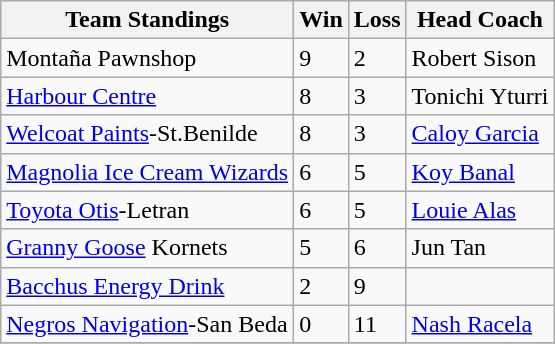<table class="wikitable">
<tr>
<th>Team Standings</th>
<th>Win</th>
<th>Loss</th>
<th>Head Coach</th>
</tr>
<tr>
<td>Montaña Pawnshop</td>
<td>9</td>
<td>2</td>
<td>Robert Sison</td>
</tr>
<tr>
<td><a href='#'>Harbour Centre</a></td>
<td>8</td>
<td>3</td>
<td>Tonichi Yturri</td>
</tr>
<tr>
<td><a href='#'>Welcoat Paints</a>-St.Benilde</td>
<td>8</td>
<td>3</td>
<td><a href='#'>Caloy Garcia</a></td>
</tr>
<tr>
<td><a href='#'>Magnolia Ice Cream Wizards</a></td>
<td>6</td>
<td>5</td>
<td><a href='#'>Koy Banal</a></td>
</tr>
<tr>
<td><a href='#'>Toyota Otis</a>-Letran</td>
<td>6</td>
<td>5</td>
<td><a href='#'>Louie Alas</a></td>
</tr>
<tr>
<td><a href='#'>Granny Goose</a> Kornets</td>
<td>5</td>
<td>6</td>
<td>Jun Tan</td>
</tr>
<tr>
<td><a href='#'>Bacchus Energy Drink</a></td>
<td>2</td>
<td>9</td>
<td></td>
</tr>
<tr>
<td><a href='#'>Negros Navigation</a>-San Beda</td>
<td>0</td>
<td>11</td>
<td><a href='#'>Nash Racela</a></td>
</tr>
<tr>
</tr>
</table>
